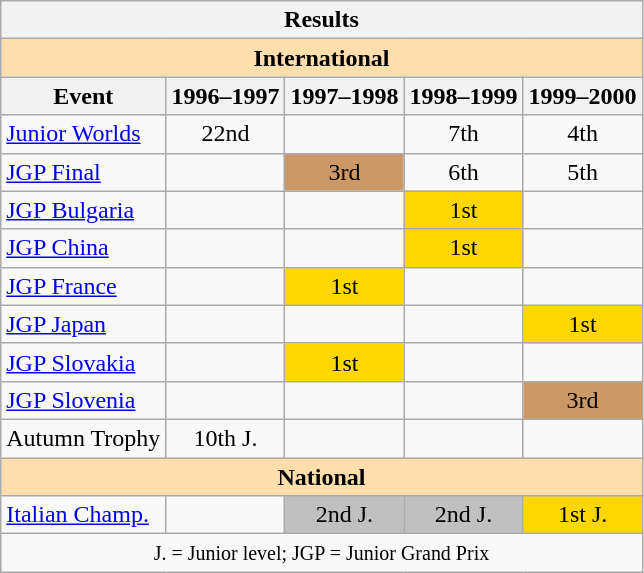<table class="wikitable" style="text-align:center">
<tr>
<th colspan=5 align=center><strong>Results</strong></th>
</tr>
<tr>
<th style="background-color: #ffdead; " colspan=5 align=center><strong>International</strong></th>
</tr>
<tr>
<th>Event</th>
<th>1996–1997</th>
<th>1997–1998</th>
<th>1998–1999</th>
<th>1999–2000</th>
</tr>
<tr>
<td align=left><a href='#'>Junior Worlds</a></td>
<td>22nd</td>
<td></td>
<td>7th</td>
<td>4th</td>
</tr>
<tr>
<td align=left><a href='#'>JGP Final</a></td>
<td></td>
<td bgcolor=cc9966>3rd</td>
<td>6th</td>
<td>5th</td>
</tr>
<tr>
<td align=left><a href='#'>JGP Bulgaria</a></td>
<td></td>
<td></td>
<td bgcolor=gold>1st</td>
<td></td>
</tr>
<tr>
<td align=left><a href='#'>JGP China</a></td>
<td></td>
<td></td>
<td bgcolor=gold>1st</td>
<td></td>
</tr>
<tr>
<td align=left><a href='#'>JGP France</a></td>
<td></td>
<td bgcolor=gold>1st</td>
<td></td>
<td></td>
</tr>
<tr>
<td align=left><a href='#'>JGP Japan</a></td>
<td></td>
<td></td>
<td></td>
<td bgcolor=gold>1st</td>
</tr>
<tr>
<td align=left><a href='#'>JGP Slovakia</a></td>
<td></td>
<td bgcolor=gold>1st</td>
<td></td>
<td></td>
</tr>
<tr>
<td align=left><a href='#'>JGP Slovenia</a></td>
<td></td>
<td></td>
<td></td>
<td bgcolor=cc9966>3rd</td>
</tr>
<tr>
<td align=left>Autumn Trophy</td>
<td>10th J.</td>
<td></td>
<td></td>
<td></td>
</tr>
<tr>
<th style="background-color: #ffdead; " colspan=5 align=center><strong>National</strong></th>
</tr>
<tr>
<td align=left><a href='#'>Italian Champ.</a></td>
<td></td>
<td bgcolor=silver>2nd J.</td>
<td bgcolor=silver>2nd J.</td>
<td bgcolor=gold>1st J.</td>
</tr>
<tr>
<td colspan=5 align=center><small> J. = Junior level; JGP = Junior Grand Prix </small></td>
</tr>
</table>
